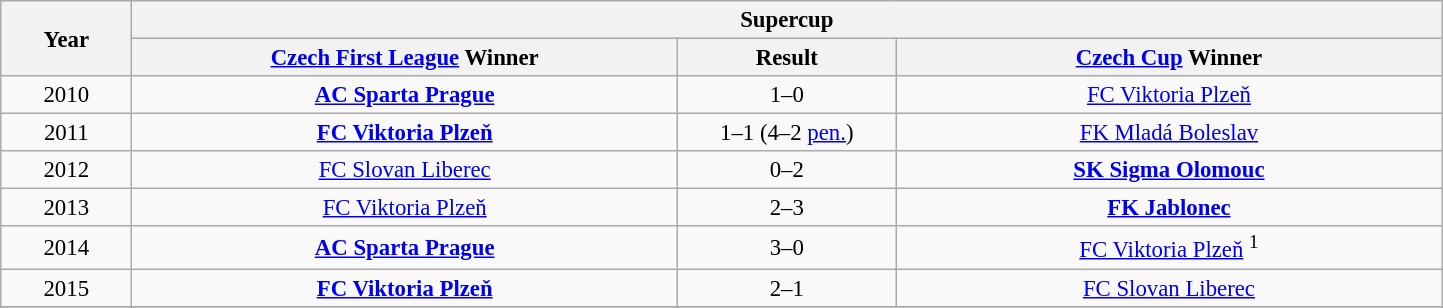<table class="wikitable" style="text-align: center; font-size:95%;">
<tr>
<th rowspan=2 width=6%>Year</th>
<th colspan=3>Supercup</th>
</tr>
<tr>
<th width=25%><a href='#'>Czech First League</a> Winner</th>
<th width=10%>Result</th>
<th width=25%><a href='#'>Czech Cup</a> Winner</th>
</tr>
<tr>
<td>2010</td>
<td style="text-align: center;"><strong><a href='#'>AC Sparta Prague</a></strong></td>
<td>1–0</td>
<td style="text-align: center;"><a href='#'>FC Viktoria Plzeň</a></td>
</tr>
<tr>
<td>2011</td>
<td style="text-align: center;"><strong><a href='#'>FC Viktoria Plzeň</a></strong></td>
<td>1–1 (4–2 <a href='#'>pen.</a>)</td>
<td style="text-align: center;"><a href='#'>FK Mladá Boleslav</a></td>
</tr>
<tr>
<td>2012</td>
<td style="text-align: center;"><a href='#'>FC Slovan Liberec</a></td>
<td>0–2</td>
<td style="text-align: center;"><strong><a href='#'>SK Sigma Olomouc</a></strong></td>
</tr>
<tr>
<td>2013</td>
<td style="text-align: center;"><a href='#'>FC Viktoria Plzeň</a></td>
<td>2–3</td>
<td style="text-align: center;"><strong><a href='#'>FK Jablonec</a></strong></td>
</tr>
<tr>
<td>2014</td>
<td style="text-align: center;"><strong><a href='#'>AC Sparta Prague</a></strong></td>
<td>3–0</td>
<td style="text-align: center;"><a href='#'>FC Viktoria Plzeň</a> <sup>1</sup></td>
</tr>
<tr>
<td>2015</td>
<td style="text-align: center;"><strong><a href='#'>FC Viktoria Plzeň</a></strong></td>
<td>2–1</td>
<td style="text-align: center;"><a href='#'>FC Slovan Liberec</a></td>
</tr>
<tr>
</tr>
</table>
